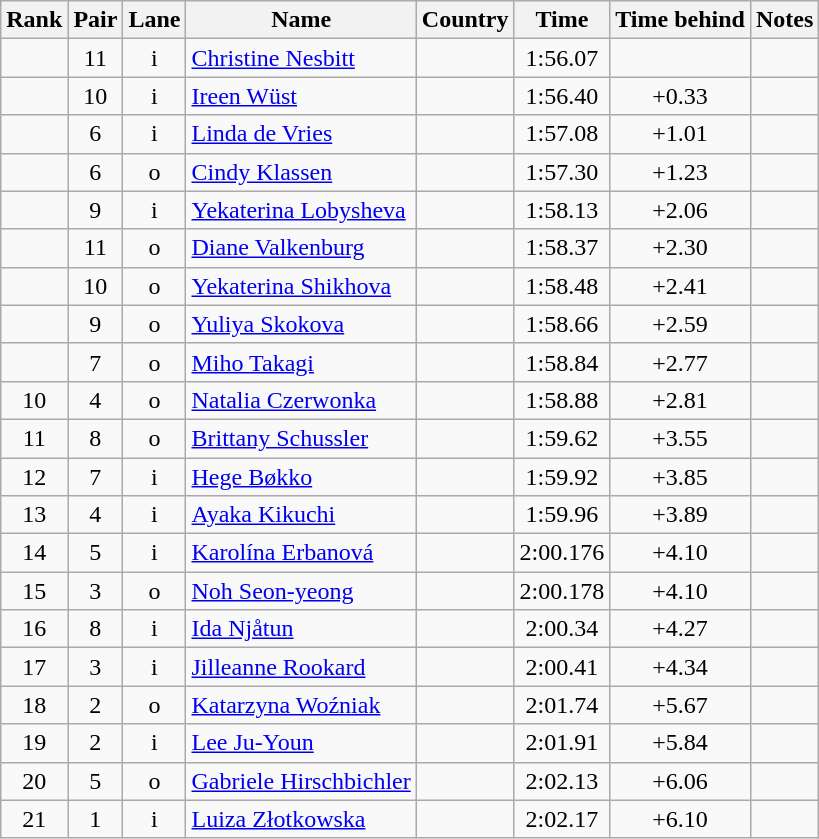<table class="wikitable sortable" style="text-align:center">
<tr>
<th>Rank</th>
<th>Pair</th>
<th>Lane</th>
<th>Name</th>
<th>Country</th>
<th>Time</th>
<th>Time behind</th>
<th>Notes</th>
</tr>
<tr>
<td></td>
<td>11</td>
<td>i</td>
<td align=left><a href='#'>Christine Nesbitt</a></td>
<td align=left></td>
<td>1:56.07</td>
<td></td>
<td></td>
</tr>
<tr>
<td></td>
<td>10</td>
<td>i</td>
<td align=left><a href='#'>Ireen Wüst</a></td>
<td align=left></td>
<td>1:56.40</td>
<td>+0.33</td>
<td></td>
</tr>
<tr>
<td></td>
<td>6</td>
<td>i</td>
<td align=left><a href='#'>Linda de Vries</a></td>
<td align=left></td>
<td>1:57.08</td>
<td>+1.01</td>
<td></td>
</tr>
<tr>
<td></td>
<td>6</td>
<td>o</td>
<td align=left><a href='#'>Cindy Klassen</a></td>
<td align=left></td>
<td>1:57.30</td>
<td>+1.23</td>
<td></td>
</tr>
<tr>
<td></td>
<td>9</td>
<td>i</td>
<td align=left><a href='#'>Yekaterina Lobysheva</a></td>
<td align=left></td>
<td>1:58.13</td>
<td>+2.06</td>
<td></td>
</tr>
<tr>
<td></td>
<td>11</td>
<td>o</td>
<td align=left><a href='#'>Diane Valkenburg</a></td>
<td align=left></td>
<td>1:58.37</td>
<td>+2.30</td>
<td></td>
</tr>
<tr>
<td></td>
<td>10</td>
<td>o</td>
<td align=left><a href='#'>Yekaterina Shikhova</a></td>
<td align=left></td>
<td>1:58.48</td>
<td>+2.41</td>
<td></td>
</tr>
<tr>
<td></td>
<td>9</td>
<td>o</td>
<td align=left><a href='#'>Yuliya Skokova</a></td>
<td align=left></td>
<td>1:58.66</td>
<td>+2.59</td>
<td></td>
</tr>
<tr>
<td></td>
<td>7</td>
<td>o</td>
<td align=left><a href='#'>Miho Takagi</a></td>
<td align=left></td>
<td>1:58.84</td>
<td>+2.77</td>
<td></td>
</tr>
<tr>
<td>10</td>
<td>4</td>
<td>o</td>
<td align=left><a href='#'>Natalia Czerwonka</a></td>
<td align=left></td>
<td>1:58.88</td>
<td>+2.81</td>
<td></td>
</tr>
<tr>
<td>11</td>
<td>8</td>
<td>o</td>
<td align=left><a href='#'>Brittany Schussler</a></td>
<td align=left></td>
<td>1:59.62</td>
<td>+3.55</td>
<td></td>
</tr>
<tr>
<td>12</td>
<td>7</td>
<td>i</td>
<td align=left><a href='#'>Hege Bøkko</a></td>
<td align=left></td>
<td>1:59.92</td>
<td>+3.85</td>
<td></td>
</tr>
<tr>
<td>13</td>
<td>4</td>
<td>i</td>
<td align=left><a href='#'>Ayaka Kikuchi</a></td>
<td align=left></td>
<td>1:59.96</td>
<td>+3.89</td>
<td></td>
</tr>
<tr>
<td>14</td>
<td>5</td>
<td>i</td>
<td align=left><a href='#'>Karolína Erbanová</a></td>
<td align=left></td>
<td>2:00.176</td>
<td>+4.10</td>
<td></td>
</tr>
<tr>
<td>15</td>
<td>3</td>
<td>o</td>
<td align=left><a href='#'>Noh Seon-yeong</a></td>
<td align=left></td>
<td>2:00.178</td>
<td>+4.10</td>
<td></td>
</tr>
<tr>
<td>16</td>
<td>8</td>
<td>i</td>
<td align=left><a href='#'>Ida Njåtun</a></td>
<td align=left></td>
<td>2:00.34</td>
<td>+4.27</td>
<td></td>
</tr>
<tr>
<td>17</td>
<td>3</td>
<td>i</td>
<td align=left><a href='#'>Jilleanne Rookard</a></td>
<td align=left></td>
<td>2:00.41</td>
<td>+4.34</td>
<td></td>
</tr>
<tr>
<td>18</td>
<td>2</td>
<td>o</td>
<td align=left><a href='#'>Katarzyna Woźniak</a></td>
<td align=left></td>
<td>2:01.74</td>
<td>+5.67</td>
<td></td>
</tr>
<tr>
<td>19</td>
<td>2</td>
<td>i</td>
<td align=left><a href='#'>Lee Ju-Youn</a></td>
<td align=left></td>
<td>2:01.91</td>
<td>+5.84</td>
<td></td>
</tr>
<tr>
<td>20</td>
<td>5</td>
<td>o</td>
<td align=left><a href='#'>Gabriele Hirschbichler</a></td>
<td align=left></td>
<td>2:02.13</td>
<td>+6.06</td>
<td></td>
</tr>
<tr>
<td>21</td>
<td>1</td>
<td>i</td>
<td align=left><a href='#'>Luiza Złotkowska</a></td>
<td align=left></td>
<td>2:02.17</td>
<td>+6.10</td>
<td></td>
</tr>
</table>
